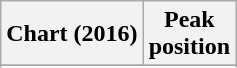<table class="wikitable sortable plainrowheaders" style="text-align:center">
<tr>
<th scope="col">Chart (2016)</th>
<th scope="col">Peak<br> position</th>
</tr>
<tr>
</tr>
<tr>
</tr>
<tr>
</tr>
</table>
